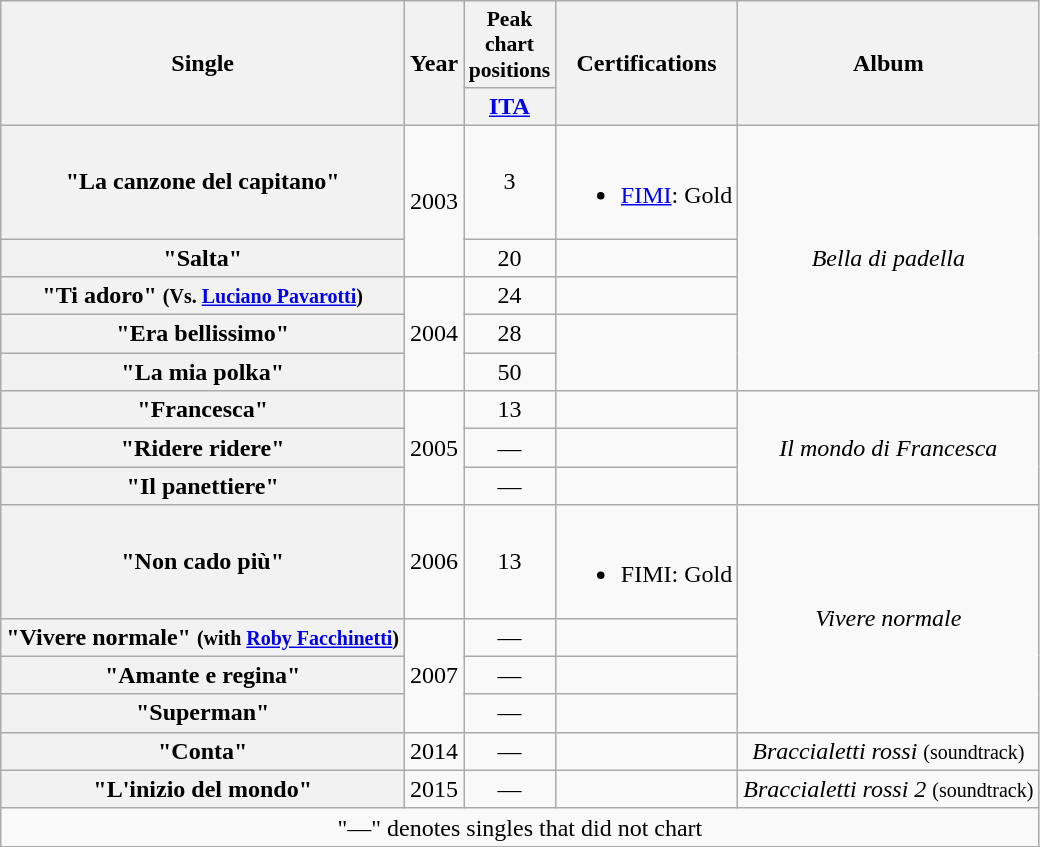<table class="wikitable plainrowheaders" style="text-align:center;" border="1">
<tr>
<th rowspan="2" scope="column">Single</th>
<th rowspan="2" scope="column">Year</th>
<th scope="col" style="width:3em;font-size:90%;">Peak chart<br>positions</th>
<th rowspan="2" scope="column">Certifications</th>
<th rowspan="2" style="text-align:center;">Album</th>
</tr>
<tr>
<th scope="column"><a href='#'>ITA</a><br></th>
</tr>
<tr>
<th scope="row">"La canzone del capitano"</th>
<td rowspan="2">2003</td>
<td>3</td>
<td><br><ul><li><a href='#'>FIMI</a>: Gold</li></ul></td>
<td rowspan="5"><em>Bella di padella</em></td>
</tr>
<tr>
<th scope="row">"Salta"</th>
<td>20</td>
<td></td>
</tr>
<tr>
<th scope="row">"Ti adoro" <small>(Vs. <a href='#'>Luciano Pavarotti</a>)</small></th>
<td rowspan="3">2004</td>
<td>24</td>
<td></td>
</tr>
<tr>
<th scope="row">"Era bellissimo"</th>
<td>28</td>
</tr>
<tr>
<th scope="row">"La mia polka"</th>
<td>50</td>
</tr>
<tr>
<th scope="row">"Francesca"</th>
<td rowspan="3">2005</td>
<td>13</td>
<td></td>
<td rowspan="3"><em>Il mondo di Francesca</em></td>
</tr>
<tr>
<th scope="row">"Ridere ridere"</th>
<td>—</td>
<td></td>
</tr>
<tr>
<th scope="row">"Il panettiere"</th>
<td>—</td>
<td></td>
</tr>
<tr>
<th scope="row">"Non cado più"</th>
<td>2006</td>
<td>13</td>
<td><br><ul><li>FIMI: Gold</li></ul></td>
<td rowspan="4"><em>Vivere normale</em></td>
</tr>
<tr>
<th scope="row">"Vivere normale" <small>(with <a href='#'>Roby Facchinetti</a>)</small></th>
<td rowspan="3">2007</td>
<td>—</td>
<td></td>
</tr>
<tr>
<th scope="row">"Amante e regina"</th>
<td>—</td>
<td></td>
</tr>
<tr>
<th scope="row">"Superman"</th>
<td>—</td>
<td></td>
</tr>
<tr>
<th scope="row">"Conta"</th>
<td>2014</td>
<td>—</td>
<td></td>
<td><em>Braccialetti rossi</em> <small>(soundtrack)</small></td>
</tr>
<tr>
<th scope="row">"L'inizio del mondo"</th>
<td>2015</td>
<td>—</td>
<td></td>
<td><em>Braccialetti rossi 2</em> <small>(soundtrack)</small></td>
</tr>
<tr>
<td colspan="5">"—" denotes singles that did not chart</td>
</tr>
<tr>
</tr>
</table>
